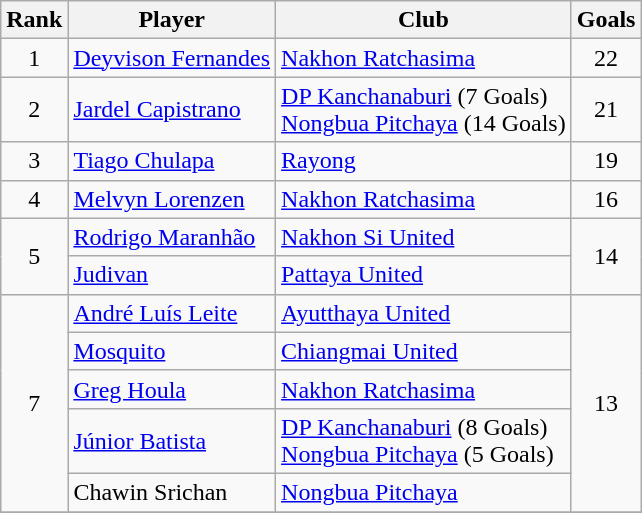<table class="wikitable" style="text-align:center">
<tr>
<th>Rank</th>
<th>Player</th>
<th>Club</th>
<th>Goals</th>
</tr>
<tr>
<td>1</td>
<td align="left"> <a href='#'>Deyvison Fernandes</a></td>
<td align="left"><a href='#'>Nakhon Ratchasima</a></td>
<td>22</td>
</tr>
<tr>
<td>2</td>
<td align="left"> <a href='#'>Jardel Capistrano</a></td>
<td align="left"><a href='#'>DP Kanchanaburi</a> (7 Goals)<br><a href='#'>Nongbua Pitchaya</a> (14 Goals)</td>
<td>21</td>
</tr>
<tr>
<td>3</td>
<td align="left"> <a href='#'>Tiago Chulapa</a></td>
<td align="left"><a href='#'>Rayong</a></td>
<td>19</td>
</tr>
<tr>
<td>4</td>
<td align="left"> <a href='#'>Melvyn Lorenzen</a></td>
<td align="left"><a href='#'>Nakhon Ratchasima</a></td>
<td>16</td>
</tr>
<tr>
<td rowspan="2">5</td>
<td align="left"> <a href='#'>Rodrigo Maranhão</a></td>
<td align="left"><a href='#'>Nakhon Si United</a></td>
<td rowspan="2">14</td>
</tr>
<tr>
<td align="left"> <a href='#'>Judivan</a></td>
<td align="left"><a href='#'>Pattaya United</a></td>
</tr>
<tr>
<td rowspan="5">7</td>
<td align="left"> <a href='#'>André Luís Leite</a></td>
<td align="left"><a href='#'>Ayutthaya United</a></td>
<td rowspan="5">13</td>
</tr>
<tr>
<td align="left"> <a href='#'>Mosquito</a></td>
<td align="left"><a href='#'>Chiangmai United</a></td>
</tr>
<tr>
<td align="left"> <a href='#'>Greg Houla</a></td>
<td align="left"><a href='#'>Nakhon Ratchasima</a></td>
</tr>
<tr>
<td align="left"> <a href='#'>Júnior Batista</a></td>
<td align="left"><a href='#'>DP Kanchanaburi</a> (8 Goals)<br><a href='#'>Nongbua Pitchaya</a> (5 Goals)</td>
</tr>
<tr>
<td align="left"> Chawin Srichan</td>
<td align="left"><a href='#'>Nongbua Pitchaya</a></td>
</tr>
<tr>
</tr>
</table>
